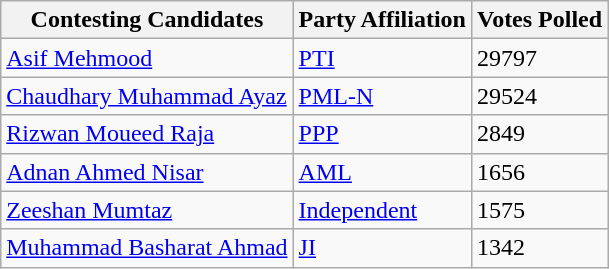<table class="wikitable sortable">
<tr>
<th>Contesting Candidates</th>
<th>Party Affiliation</th>
<th>Votes Polled</th>
</tr>
<tr>
<td><a href='#'>Asif Mehmood</a></td>
<td><a href='#'>PTI</a></td>
<td>29797</td>
</tr>
<tr>
<td><a href='#'>Chaudhary Muhammad Ayaz</a></td>
<td><a href='#'>PML-N</a></td>
<td>29524</td>
</tr>
<tr>
<td><a href='#'>Rizwan Moueed Raja</a></td>
<td><a href='#'>PPP</a></td>
<td>2849</td>
</tr>
<tr>
<td><a href='#'>Adnan Ahmed Nisar</a></td>
<td><a href='#'>AML</a></td>
<td>1656</td>
</tr>
<tr>
<td><a href='#'>Zeeshan Mumtaz</a></td>
<td><a href='#'>Independent</a></td>
<td>1575</td>
</tr>
<tr>
<td><a href='#'>Muhammad Basharat Ahmad</a></td>
<td><a href='#'>JI</a></td>
<td>1342</td>
</tr>
</table>
